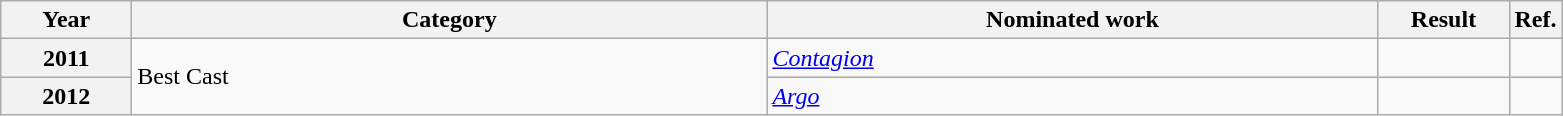<table class=wikitable>
<tr>
<th scope="col" style="width:5em;">Year</th>
<th scope="col" style="width:26em;">Category</th>
<th scope="col" style="width:25em;">Nominated work</th>
<th scope="col" style="width:5em;">Result</th>
<th>Ref.</th>
</tr>
<tr>
<th style="text-align:center;">2011</th>
<td rowspan="2">Best Cast</td>
<td><em><a href='#'>Contagion</a></em></td>
<td></td>
<td style="text-align:center;"></td>
</tr>
<tr>
<th Scope=row>2012</th>
<td><em><a href='#'>Argo</a></em></td>
<td></td>
<td style="text-align:center;"></td>
</tr>
</table>
